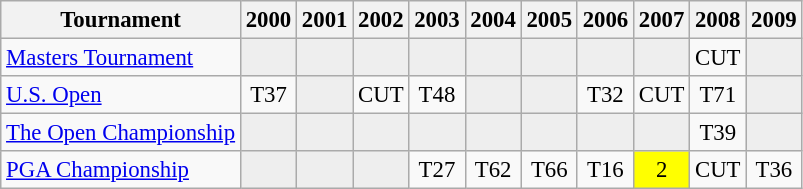<table class="wikitable" style="font-size:95%;text-align:center;">
<tr>
<th>Tournament</th>
<th>2000</th>
<th>2001</th>
<th>2002</th>
<th>2003</th>
<th>2004</th>
<th>2005</th>
<th>2006</th>
<th>2007</th>
<th>2008</th>
<th>2009</th>
</tr>
<tr>
<td align=left><a href='#'>Masters Tournament</a></td>
<td style="background:#eeeeee;"></td>
<td style="background:#eeeeee;"></td>
<td style="background:#eeeeee;"></td>
<td style="background:#eeeeee;"></td>
<td style="background:#eeeeee;"></td>
<td style="background:#eeeeee;"></td>
<td style="background:#eeeeee;"></td>
<td style="background:#eeeeee;"></td>
<td>CUT</td>
<td style="background:#eeeeee;"></td>
</tr>
<tr>
<td align=left><a href='#'>U.S. Open</a></td>
<td>T37</td>
<td style="background:#eeeeee;"></td>
<td>CUT</td>
<td>T48</td>
<td style="background:#eeeeee;"></td>
<td style="background:#eeeeee;"></td>
<td>T32</td>
<td>CUT</td>
<td>T71</td>
<td style="background:#eeeeee;"></td>
</tr>
<tr>
<td align=left><a href='#'>The Open Championship</a></td>
<td style="background:#eeeeee;"></td>
<td style="background:#eeeeee;"></td>
<td style="background:#eeeeee;"></td>
<td style="background:#eeeeee;"></td>
<td style="background:#eeeeee;"></td>
<td style="background:#eeeeee;"></td>
<td style="background:#eeeeee;"></td>
<td style="background:#eeeeee;"></td>
<td>T39</td>
<td style="background:#eeeeee;"></td>
</tr>
<tr>
<td align=left><a href='#'>PGA Championship</a></td>
<td style="background:#eeeeee;"></td>
<td style="background:#eeeeee;"></td>
<td style="background:#eeeeee;"></td>
<td>T27</td>
<td>T62</td>
<td>T66</td>
<td>T16</td>
<td style="background:yellow;">2</td>
<td>CUT</td>
<td>T36</td>
</tr>
</table>
